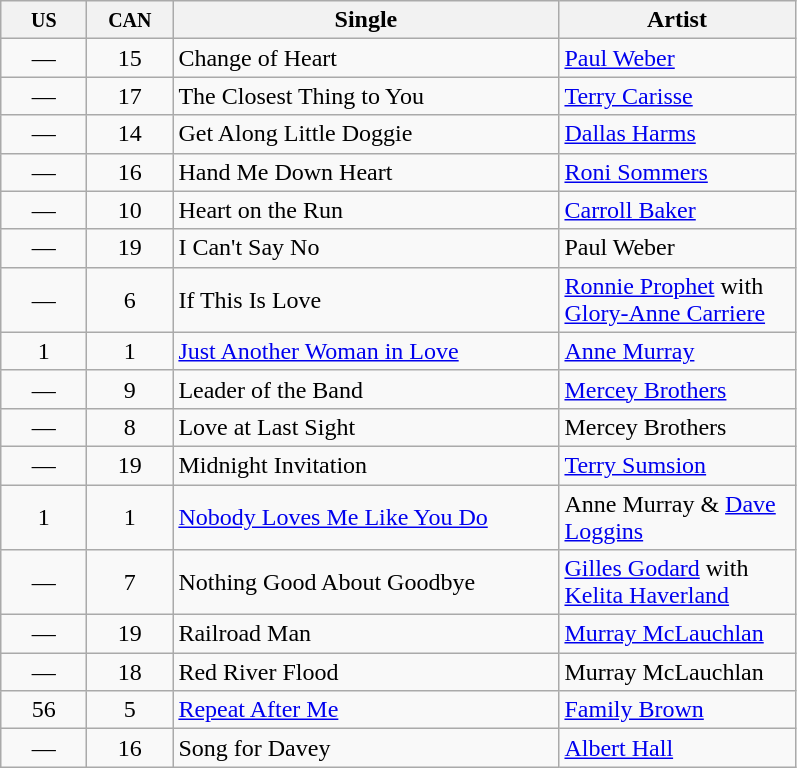<table class="wikitable sortable">
<tr>
<th width="50"><small>US</small></th>
<th width="50"><small>CAN</small></th>
<th style="width:250px;">Single</th>
<th style="width:150px;">Artist</th>
</tr>
<tr>
<td style="text-align:center;">—</td>
<td style="text-align:center;">15</td>
<td>Change of Heart</td>
<td><a href='#'>Paul Weber</a></td>
</tr>
<tr>
<td style="text-align:center;">—</td>
<td style="text-align:center;">17</td>
<td>The Closest Thing to You</td>
<td><a href='#'>Terry Carisse</a></td>
</tr>
<tr>
<td style="text-align:center;">—</td>
<td style="text-align:center;">14</td>
<td>Get Along Little Doggie</td>
<td><a href='#'>Dallas Harms</a></td>
</tr>
<tr>
<td style="text-align:center;">—</td>
<td style="text-align:center;">16</td>
<td>Hand Me Down Heart</td>
<td><a href='#'>Roni Sommers</a></td>
</tr>
<tr>
<td style="text-align:center;">—</td>
<td style="text-align:center;">10</td>
<td>Heart on the Run</td>
<td><a href='#'>Carroll Baker</a></td>
</tr>
<tr>
<td style="text-align:center;">—</td>
<td style="text-align:center;">19</td>
<td>I Can't Say No</td>
<td>Paul Weber</td>
</tr>
<tr>
<td style="text-align:center;">—</td>
<td style="text-align:center;">6</td>
<td>If This Is Love</td>
<td><a href='#'>Ronnie Prophet</a> with <a href='#'>Glory-Anne Carriere</a></td>
</tr>
<tr>
<td style="text-align:center;">1</td>
<td style="text-align:center;">1</td>
<td><a href='#'>Just Another Woman in Love</a></td>
<td><a href='#'>Anne Murray</a></td>
</tr>
<tr>
<td style="text-align:center;">—</td>
<td style="text-align:center;">9</td>
<td>Leader of the Band</td>
<td><a href='#'>Mercey Brothers</a></td>
</tr>
<tr>
<td style="text-align:center;">—</td>
<td style="text-align:center;">8</td>
<td>Love at Last Sight</td>
<td>Mercey Brothers</td>
</tr>
<tr>
<td style="text-align:center;">—</td>
<td style="text-align:center;">19</td>
<td>Midnight Invitation</td>
<td><a href='#'>Terry Sumsion</a></td>
</tr>
<tr>
<td style="text-align:center;">1</td>
<td style="text-align:center;">1</td>
<td><a href='#'>Nobody Loves Me Like You Do</a></td>
<td>Anne Murray & <a href='#'>Dave Loggins</a></td>
</tr>
<tr>
<td style="text-align:center;">—</td>
<td style="text-align:center;">7</td>
<td>Nothing Good About Goodbye</td>
<td><a href='#'>Gilles Godard</a> with <a href='#'>Kelita Haverland</a></td>
</tr>
<tr>
<td style="text-align:center;">—</td>
<td style="text-align:center;">19</td>
<td>Railroad Man</td>
<td><a href='#'>Murray McLauchlan</a></td>
</tr>
<tr>
<td style="text-align:center;">—</td>
<td style="text-align:center;">18</td>
<td>Red River Flood</td>
<td>Murray McLauchlan</td>
</tr>
<tr>
<td style="text-align:center;">56</td>
<td style="text-align:center;">5</td>
<td><a href='#'>Repeat After Me</a></td>
<td><a href='#'>Family Brown</a></td>
</tr>
<tr>
<td style="text-align:center;">—</td>
<td style="text-align:center;">16</td>
<td>Song for Davey</td>
<td><a href='#'>Albert Hall</a></td>
</tr>
</table>
